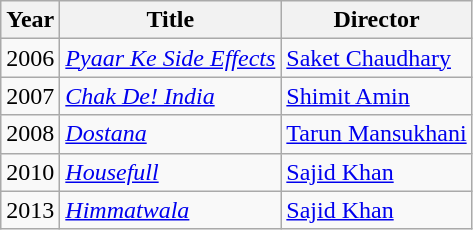<table class="wikitable sortable">
<tr>
<th>Year</th>
<th>Title</th>
<th>Director</th>
</tr>
<tr>
<td>2006</td>
<td><em><a href='#'>Pyaar Ke Side Effects</a></em></td>
<td><a href='#'>Saket Chaudhary</a></td>
</tr>
<tr>
<td>2007</td>
<td><em><a href='#'>Chak De! India</a></em></td>
<td><a href='#'>Shimit Amin</a></td>
</tr>
<tr>
<td>2008</td>
<td><em><a href='#'>Dostana</a></em></td>
<td><a href='#'>Tarun Mansukhani</a></td>
</tr>
<tr>
<td>2010</td>
<td><em><a href='#'>Housefull</a></em></td>
<td><a href='#'>Sajid Khan</a></td>
</tr>
<tr>
<td>2013</td>
<td><em><a href='#'>Himmatwala</a></em></td>
<td><a href='#'>Sajid Khan</a></td>
</tr>
</table>
